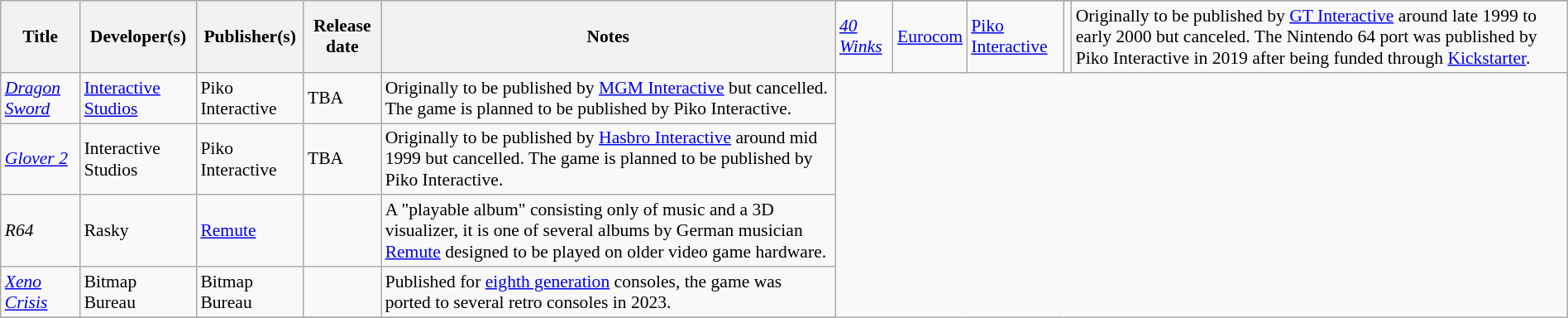<table class="wikitable sortable" id="softwarelist" style="width:100%; font-size:90%;">
<tr>
<th rowspan="2">Title</th>
<th rowspan="2">Developer(s)</th>
<th rowspan="2">Publisher(s)</th>
<th rowspan="2">Release date</th>
<th rowspan="2">Notes</th>
</tr>
<tr>
<td><em><a href='#'>40 Winks</a></em></td>
<td><a href='#'>Eurocom</a></td>
<td><a href='#'>Piko Interactive</a></td>
<td></td>
<td>Originally to be published by <a href='#'>GT Interactive</a> around late 1999 to early 2000 but canceled. The Nintendo 64 port was published by Piko Interactive in 2019 after being funded through <a href='#'>Kickstarter</a>.</td>
</tr>
<tr>
<td><em><a href='#'>Dragon Sword</a></em></td>
<td><a href='#'>Interactive Studios</a></td>
<td>Piko Interactive</td>
<td>TBA</td>
<td>Originally to be published by <a href='#'>MGM Interactive</a> but cancelled. The game is planned to be published by Piko Interactive.</td>
</tr>
<tr>
<td><em><a href='#'>Glover 2</a></em></td>
<td>Interactive Studios</td>
<td>Piko Interactive</td>
<td>TBA</td>
<td>Originally to be published by <a href='#'>Hasbro Interactive</a> around mid 1999 but cancelled. The game is planned to be published by Piko Interactive.</td>
</tr>
<tr>
<td><em>R64</em></td>
<td>Rasky</td>
<td><a href='#'>Remute</a></td>
<td></td>
<td>A "playable album" consisting only of music and a 3D visualizer, it is one of several albums by German musician <a href='#'>Remute</a> designed to be played on older video game hardware.</td>
</tr>
<tr>
<td><em><a href='#'>Xeno Crisis</a></em></td>
<td>Bitmap Bureau</td>
<td>Bitmap Bureau</td>
<td></td>
<td>Published for <a href='#'>eighth generation</a> consoles, the game was ported to several retro consoles in 2023.</td>
</tr>
<tr>
</tr>
</table>
